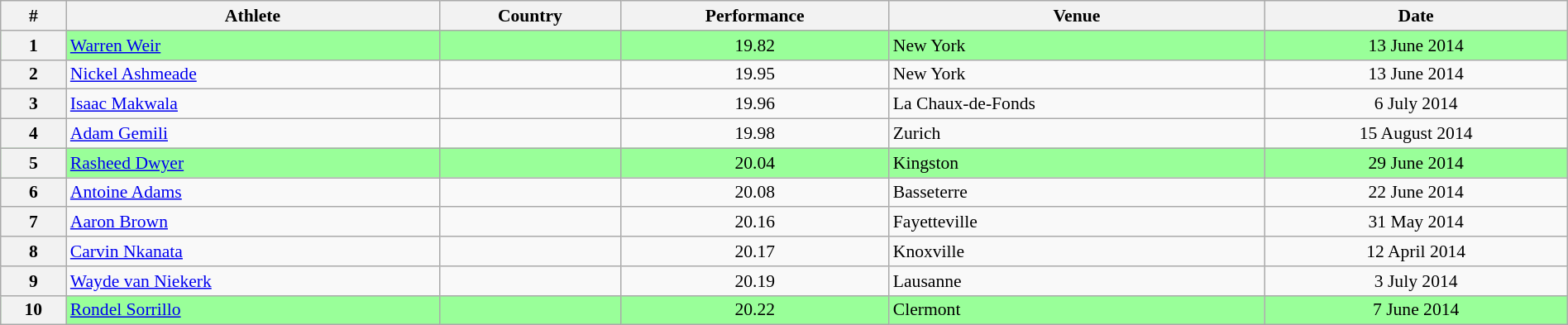<table class="wikitable" width=100% style="font-size:90%; text-align:center;">
<tr>
<th>#</th>
<th>Athlete</th>
<th>Country</th>
<th>Performance</th>
<th>Venue</th>
<th>Date</th>
</tr>
<tr bgcolor="99FF99">
<th>1</th>
<td align=left><a href='#'>Warren Weir</a></td>
<td align=left></td>
<td align=center>19.82</td>
<td align=left> New York</td>
<td>13 June 2014</td>
</tr>
<tr>
<th>2</th>
<td align=left><a href='#'>Nickel Ashmeade</a></td>
<td align=left></td>
<td align=center>19.95</td>
<td align=left> New York</td>
<td>13 June 2014</td>
</tr>
<tr>
<th>3</th>
<td align=left><a href='#'>Isaac Makwala</a></td>
<td align=left></td>
<td>19.96</td>
<td align=left> La Chaux-de-Fonds</td>
<td>6 July 2014</td>
</tr>
<tr>
<th>4</th>
<td align=left><a href='#'>Adam Gemili</a></td>
<td align=left></td>
<td>19.98</td>
<td align=left> Zurich</td>
<td>15 August 2014</td>
</tr>
<tr bgcolor="99FF99">
<th>5</th>
<td align=left><a href='#'>Rasheed Dwyer</a></td>
<td align=left></td>
<td align=center>20.04</td>
<td align=left> Kingston</td>
<td>29 June 2014</td>
</tr>
<tr>
<th>6</th>
<td align=left><a href='#'>Antoine Adams</a></td>
<td align=left></td>
<td>20.08</td>
<td align=left> Basseterre</td>
<td>22 June 2014</td>
</tr>
<tr>
<th>7</th>
<td align=left><a href='#'>Aaron Brown</a></td>
<td align=left></td>
<td>20.16</td>
<td align=left> Fayetteville</td>
<td>31 May 2014</td>
</tr>
<tr>
<th>8</th>
<td align=left><a href='#'>Carvin Nkanata</a></td>
<td align=left></td>
<td>20.17</td>
<td align=left> Knoxville</td>
<td>12 April 2014</td>
</tr>
<tr>
<th>9</th>
<td align=left><a href='#'>Wayde van Niekerk</a></td>
<td align=left></td>
<td>20.19</td>
<td align=left> Lausanne</td>
<td>3 July 2014</td>
</tr>
<tr bgcolor="99FF99">
<th>10</th>
<td align=left><a href='#'>Rondel Sorrillo</a></td>
<td align=left></td>
<td>20.22</td>
<td align=left> Clermont</td>
<td>7 June 2014</td>
</tr>
</table>
